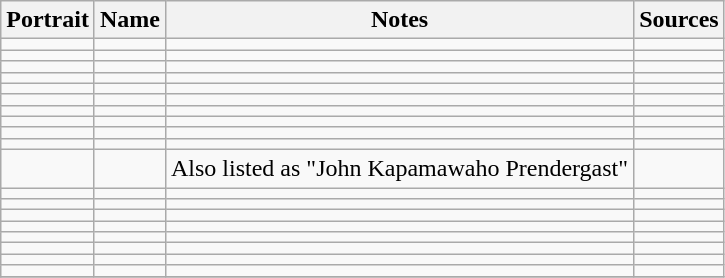<table class="wikitable sortable" style="border-style:solid;border-width:1px;border-color:#80808" cellspacing="2" cellpadding="2">
<tr>
<th>Portrait</th>
<th>Name</th>
<th !style="width:40%;">Notes</th>
<th class="unsortable">Sources</th>
</tr>
<tr>
<td></td>
<td></td>
<td></td>
<td></td>
</tr>
<tr>
<td></td>
<td></td>
<td></td>
<td></td>
</tr>
<tr>
<td></td>
<td></td>
<td></td>
<td></td>
</tr>
<tr>
<td></td>
<td></td>
<td></td>
<td></td>
</tr>
<tr>
<td></td>
<td></td>
<td></td>
<td></td>
</tr>
<tr>
<td></td>
<td></td>
<td></td>
<td></td>
</tr>
<tr>
<td></td>
<td></td>
<td></td>
<td></td>
</tr>
<tr>
<td></td>
<td></td>
<td></td>
<td></td>
</tr>
<tr>
<td></td>
<td></td>
<td></td>
<td></td>
</tr>
<tr>
<td></td>
<td></td>
<td></td>
<td></td>
</tr>
<tr>
<td></td>
<td></td>
<td>Also listed as "John Kapamawaho Prendergast"</td>
<td></td>
</tr>
<tr>
<td></td>
<td></td>
<td></td>
<td></td>
</tr>
<tr>
<td></td>
<td></td>
<td></td>
<td></td>
</tr>
<tr>
<td></td>
<td></td>
<td></td>
<td></td>
</tr>
<tr>
<td></td>
<td></td>
<td></td>
<td></td>
</tr>
<tr>
<td></td>
<td></td>
<td></td>
<td></td>
</tr>
<tr>
<td></td>
<td></td>
<td></td>
<td></td>
</tr>
<tr>
<td></td>
<td></td>
<td></td>
<td></td>
</tr>
<tr>
<td></td>
<td></td>
<td></td>
<td></td>
</tr>
<tr>
</tr>
</table>
